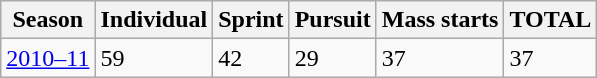<table class="wikitable">
<tr>
<th>Season</th>
<th>Individual</th>
<th>Sprint</th>
<th>Pursuit</th>
<th>Mass starts</th>
<th>TOTAL</th>
</tr>
<tr>
<td><a href='#'>2010–11</a></td>
<td>59</td>
<td>42</td>
<td>29</td>
<td>37</td>
<td>37</td>
</tr>
</table>
